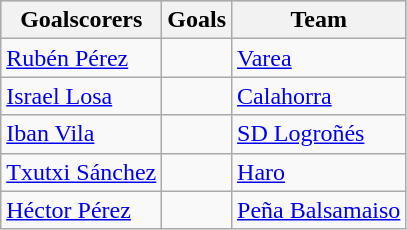<table class="wikitable sortable" class="wikitable">
<tr style="background:#ccc; text-align:center;">
<th>Goalscorers</th>
<th>Goals</th>
<th>Team</th>
</tr>
<tr>
<td> <a href='#'>Rubén Pérez</a></td>
<td></td>
<td><a href='#'>Varea</a></td>
</tr>
<tr>
<td> <a href='#'>Israel Losa</a></td>
<td></td>
<td><a href='#'>Calahorra</a></td>
</tr>
<tr>
<td> <a href='#'>Iban Vila</a></td>
<td></td>
<td><a href='#'>SD Logroñés</a></td>
</tr>
<tr>
<td> <a href='#'>Txutxi Sánchez</a></td>
<td></td>
<td><a href='#'>Haro</a></td>
</tr>
<tr>
<td> <a href='#'>Héctor Pérez</a></td>
<td></td>
<td><a href='#'>Peña Balsamaiso</a></td>
</tr>
</table>
